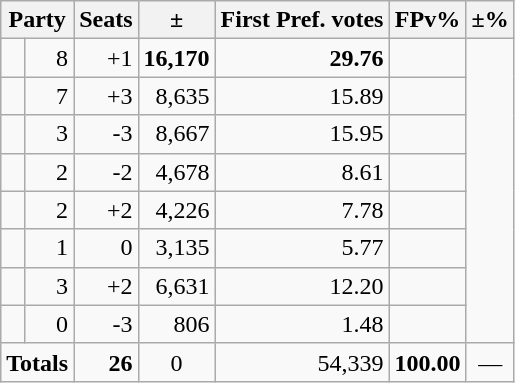<table class=wikitable>
<tr>
<th colspan=2 align=center>Party</th>
<th valign=top>Seats</th>
<th valign=top>±</th>
<th valign=top>First Pref. votes</th>
<th valign=top>FPv%</th>
<th valign=top>±%</th>
</tr>
<tr>
<td></td>
<td align=right>8</td>
<td align=right>+1</td>
<td align=right><strong>16,170</strong></td>
<td align=right><strong>29.76</strong></td>
<td align=right></td>
</tr>
<tr>
<td></td>
<td align=right>7</td>
<td align=right>+3</td>
<td align=right>8,635</td>
<td align=right>15.89</td>
<td align=right></td>
</tr>
<tr>
<td></td>
<td align=right>3</td>
<td align=right>-3</td>
<td align=right>8,667</td>
<td align=right>15.95</td>
<td align=right></td>
</tr>
<tr>
<td></td>
<td align=right>2</td>
<td align=right>-2</td>
<td align=right>4,678</td>
<td align=right>8.61</td>
<td align=right></td>
</tr>
<tr>
<td></td>
<td align=right>2</td>
<td align=right>+2</td>
<td align=right>4,226</td>
<td align=right>7.78</td>
<td align=right></td>
</tr>
<tr>
<td></td>
<td align=right>1</td>
<td align=right>0</td>
<td align=right>3,135</td>
<td align=right>5.77</td>
<td align=right></td>
</tr>
<tr>
<td></td>
<td align=right>3</td>
<td align=right>+2</td>
<td align=right>6,631</td>
<td align=right>12.20</td>
<td align=right></td>
</tr>
<tr>
<td></td>
<td align=right>0</td>
<td align=right>-3</td>
<td align=right>806</td>
<td align=right>1.48</td>
<td align=right></td>
</tr>
<tr>
<td colspan=2 align=center><strong>Totals</strong></td>
<td align=right><strong>26</strong></td>
<td align=center>0</td>
<td align=right>54,339</td>
<td align=center><strong>100.00</strong></td>
<td align=center>—</td>
</tr>
</table>
